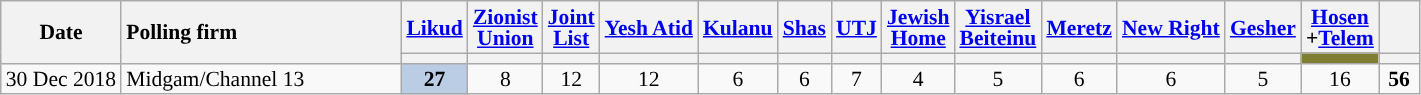<table class="wikitable" style="text-align:center; font-size:90%; line-height:14px;">
<tr>
<th rowspan="2">Date</th>
<th style="width:180px;text-align:left;" rowspan="2">Polling firm</th>
<th><a href='#'>Likud</a></th>
<th><a href='#'>Zionist<br>Union</a></th>
<th><a href='#'>Joint<br>List</a></th>
<th><a href='#'>Yesh Atid</a></th>
<th><a href='#'>Kulanu</a></th>
<th><a href='#'>Shas</a></th>
<th><a href='#'>UTJ</a></th>
<th><a href='#'>Jewish<br>Home</a></th>
<th><a href='#'>Yisrael<br>Beiteinu</a></th>
<th><a href='#'>Meretz</a></th>
<th><a href='#'>New Right</a></th>
<th><a href='#'>Gesher</a></th>
<th><a href='#'>Hosen</a><br>+<a href='#'>Telem</a></th>
<th style="width:20px;"></th>
</tr>
<tr>
<th style="color:inherit;background:"></th>
<th style="color:inherit;background:"></th>
<th style="color:inherit;background:"></th>
<th style="color:inherit;background:"></th>
<th style="color:inherit;background:"></th>
<th style="color:inherit;background:"></th>
<th style="color:inherit;background:"></th>
<th style="color:inherit;background:"></th>
<th style="color:inherit;background:"></th>
<th style="color:inherit;background:"></th>
<th style="color:inherit;background:"></th>
<th style="color:inherit;background:"></th>
<th style="color:inherit;background:#807e33; "></th>
<th style="color:inherit;background:"></th>
</tr>
<tr>
<td>30 Dec 2018</td>
<td style="text-align:left;">Midgam/Channel 13</td>
<td style="background:#BBCDE4"><strong>27</strong>  </td>
<td>8					</td>
<td>12					</td>
<td>12					</td>
<td>6					</td>
<td>6					</td>
<td>7					</td>
<td>4					</td>
<td>5					</td>
<td>6					</td>
<td>6					</td>
<td>5					</td>
<td>16					</td>
<td><strong>56</strong>				</td>
</tr>
</table>
